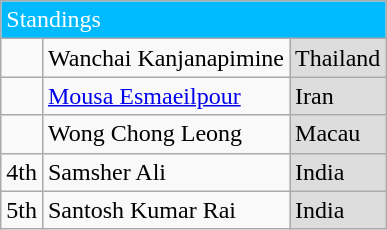<table class="wikitable">
<tr>
<td colspan="3" style="background:#00baff;color:#fff">Standings</td>
</tr>
<tr>
<td></td>
<td>Wanchai Kanjanapimine</td>
<td style="background:#dddddd"> Thailand</td>
</tr>
<tr>
<td></td>
<td><a href='#'>Mousa Esmaeilpour</a></td>
<td style="background:#dddddd"> Iran</td>
</tr>
<tr>
<td></td>
<td>Wong Chong Leong</td>
<td style="background:#dddddd"> Macau</td>
</tr>
<tr>
<td>4th</td>
<td>Samsher Ali</td>
<td style="background:#dddddd"> India</td>
</tr>
<tr>
<td>5th</td>
<td>Santosh Kumar Rai</td>
<td style="background:#dddddd"> India</td>
</tr>
</table>
